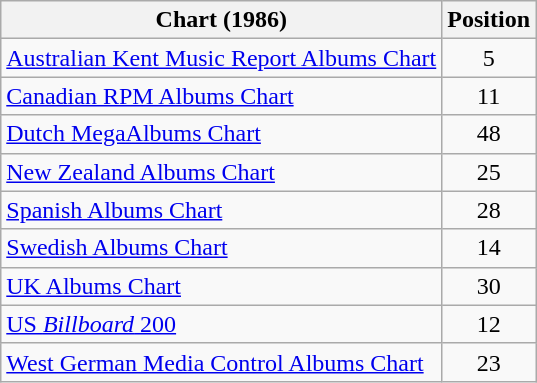<table class="wikitable sortable" style="text-align:center">
<tr>
<th>Chart (1986)</th>
<th>Position</th>
</tr>
<tr>
<td align="left"><a href='#'>Australian Kent Music Report Albums Chart</a></td>
<td>5</td>
</tr>
<tr>
<td align="left"><a href='#'>Canadian RPM Albums Chart</a></td>
<td>11</td>
</tr>
<tr>
<td align="left"><a href='#'>Dutch MegaAlbums Chart</a></td>
<td>48</td>
</tr>
<tr>
<td align="left"><a href='#'>New Zealand Albums Chart</a></td>
<td>25</td>
</tr>
<tr>
<td align="left"><a href='#'>Spanish Albums Chart</a></td>
<td>28</td>
</tr>
<tr>
<td align="left"><a href='#'>Swedish Albums Chart</a></td>
<td>14</td>
</tr>
<tr>
<td align="left"><a href='#'>UK Albums Chart</a></td>
<td>30</td>
</tr>
<tr>
<td align="left"><a href='#'>US <em>Billboard</em> 200</a></td>
<td>12</td>
</tr>
<tr>
<td align="left"><a href='#'>West German Media Control Albums Chart</a></td>
<td>23</td>
</tr>
</table>
